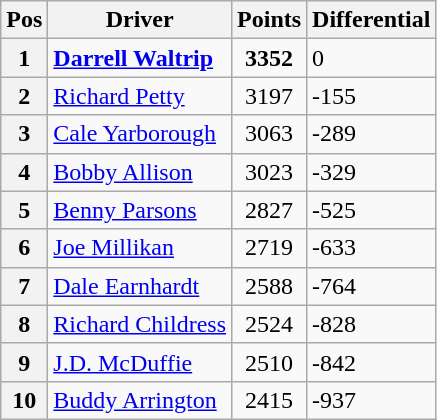<table class="wikitable">
<tr>
<th>Pos</th>
<th>Driver</th>
<th>Points</th>
<th>Differential</th>
</tr>
<tr>
<th>1 </th>
<td><strong><a href='#'>Darrell Waltrip</a></strong></td>
<td style="text-align:center;"><strong>3352</strong></td>
<td>0</td>
</tr>
<tr>
<th>2 </th>
<td><a href='#'>Richard Petty</a></td>
<td style="text-align:center;">3197</td>
<td>-155</td>
</tr>
<tr>
<th>3 </th>
<td><a href='#'>Cale Yarborough</a></td>
<td style="text-align:center;">3063</td>
<td>-289</td>
</tr>
<tr>
<th>4 </th>
<td><a href='#'>Bobby Allison</a></td>
<td style="text-align:center;">3023</td>
<td>-329</td>
</tr>
<tr>
<th>5 </th>
<td><a href='#'>Benny Parsons</a></td>
<td style="text-align:center;">2827</td>
<td>-525</td>
</tr>
<tr>
<th>6 </th>
<td><a href='#'>Joe Millikan</a></td>
<td style="text-align:center;">2719</td>
<td>-633</td>
</tr>
<tr>
<th>7 </th>
<td><a href='#'>Dale Earnhardt</a></td>
<td style="text-align:center;">2588</td>
<td>-764</td>
</tr>
<tr>
<th>8 </th>
<td><a href='#'>Richard Childress</a></td>
<td style="text-align:center;">2524</td>
<td>-828</td>
</tr>
<tr>
<th>9 </th>
<td><a href='#'>J.D. McDuffie</a></td>
<td style="text-align:center;">2510</td>
<td>-842</td>
</tr>
<tr>
<th>10 </th>
<td><a href='#'>Buddy Arrington</a></td>
<td style="text-align:center;">2415</td>
<td>-937</td>
</tr>
</table>
